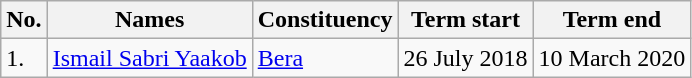<table class="wikitable">
<tr>
<th>No.</th>
<th>Names</th>
<th>Constituency</th>
<th>Term start</th>
<th>Term end</th>
</tr>
<tr>
<td>1.</td>
<td><a href='#'>Ismail Sabri Yaakob</a></td>
<td><a href='#'>Bera</a></td>
<td>26 July 2018</td>
<td>10 March 2020</td>
</tr>
</table>
